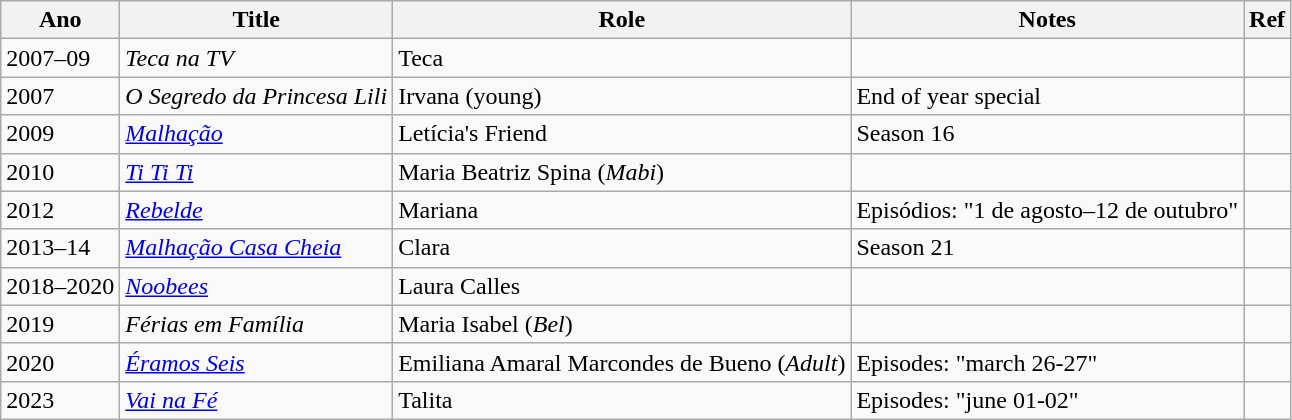<table class="wikitable">
<tr>
<th>Ano</th>
<th>Title</th>
<th>Role</th>
<th>Notes</th>
<th>Ref</th>
</tr>
<tr>
<td>2007–09</td>
<td><em>Teca na TV</em></td>
<td>Teca</td>
<td></td>
<td></td>
</tr>
<tr>
<td>2007</td>
<td><em>O Segredo da Princesa Lili</em></td>
<td>Irvana (young)</td>
<td>End of year special</td>
<td></td>
</tr>
<tr>
<td>2009</td>
<td><em><a href='#'>Malhação</a></em></td>
<td>Letícia's Friend</td>
<td>Season 16</td>
<td></td>
</tr>
<tr>
<td>2010</td>
<td><em><a href='#'>Ti Ti Ti</a></em></td>
<td>Maria Beatriz Spina (<em>Mabi</em>)</td>
<td></td>
<td></td>
</tr>
<tr>
<td>2012</td>
<td><em><a href='#'>Rebelde</a></em></td>
<td>Mariana</td>
<td>Episódios: "1 de agosto–12 de outubro"</td>
<td></td>
</tr>
<tr>
<td>2013–14</td>
<td><em><a href='#'>Malhação Casa Cheia</a></em></td>
<td>Clara</td>
<td>Season 21</td>
<td></td>
</tr>
<tr>
<td>2018–2020</td>
<td><em><a href='#'>Noobees</a></em></td>
<td>Laura Calles</td>
<td></td>
<td></td>
</tr>
<tr>
<td>2019</td>
<td><em>Férias em Família</em></td>
<td>Maria Isabel (<em>Bel</em>)</td>
<td></td>
<td></td>
</tr>
<tr>
<td>2020</td>
<td><em><a href='#'>Éramos Seis</a></em></td>
<td>Emiliana Amaral Marcondes de Bueno (<em>Adult</em>)</td>
<td>Episodes: "march 26-27"</td>
<td></td>
</tr>
<tr>
<td>2023</td>
<td><em><a href='#'>Vai na Fé</a></em></td>
<td>Talita</td>
<td>Episodes: "june 01-02"</td>
<td></td>
</tr>
</table>
